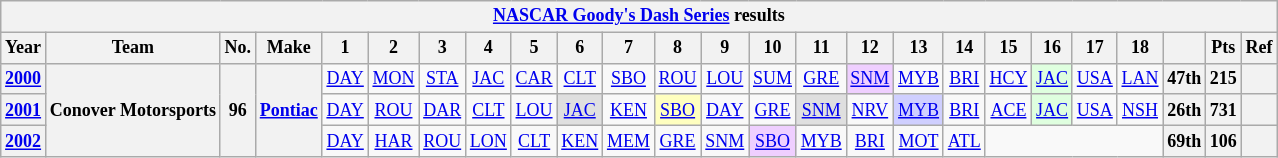<table class="wikitable" style="text-align:center; font-size:75%">
<tr>
<th colspan=32><a href='#'>NASCAR Goody's Dash Series</a> results</th>
</tr>
<tr>
<th>Year</th>
<th>Team</th>
<th>No.</th>
<th>Make</th>
<th>1</th>
<th>2</th>
<th>3</th>
<th>4</th>
<th>5</th>
<th>6</th>
<th>7</th>
<th>8</th>
<th>9</th>
<th>10</th>
<th>11</th>
<th>12</th>
<th>13</th>
<th>14</th>
<th>15</th>
<th>16</th>
<th>17</th>
<th>18</th>
<th></th>
<th>Pts</th>
<th>Ref</th>
</tr>
<tr>
<th><a href='#'>2000</a></th>
<th rowspan=3>Conover Motorsports</th>
<th rowspan=3>96</th>
<th rowspan=3><a href='#'>Pontiac</a></th>
<td><a href='#'>DAY</a></td>
<td><a href='#'>MON</a></td>
<td><a href='#'>STA</a></td>
<td><a href='#'>JAC</a></td>
<td><a href='#'>CAR</a></td>
<td><a href='#'>CLT</a></td>
<td><a href='#'>SBO</a></td>
<td><a href='#'>ROU</a></td>
<td><a href='#'>LOU</a></td>
<td><a href='#'>SUM</a></td>
<td><a href='#'>GRE</a></td>
<td style="background:#EFCFFF;"><a href='#'>SNM</a><br></td>
<td><a href='#'>MYB</a></td>
<td><a href='#'>BRI</a></td>
<td><a href='#'>HCY</a></td>
<td style="background:#DFFFDF;"><a href='#'>JAC</a><br></td>
<td><a href='#'>USA</a></td>
<td><a href='#'>LAN</a></td>
<th>47th</th>
<th>215</th>
<th></th>
</tr>
<tr>
<th><a href='#'>2001</a></th>
<td><a href='#'>DAY</a></td>
<td><a href='#'>ROU</a></td>
<td><a href='#'>DAR</a></td>
<td><a href='#'>CLT</a></td>
<td><a href='#'>LOU</a></td>
<td style="background:#DFDFDF;"><a href='#'>JAC</a><br></td>
<td><a href='#'>KEN</a></td>
<td style="background:#FFFFBF;"><a href='#'>SBO</a><br></td>
<td><a href='#'>DAY</a></td>
<td><a href='#'>GRE</a></td>
<td style="background:#DFDFDF;"><a href='#'>SNM</a><br></td>
<td><a href='#'>NRV</a></td>
<td style="background:#CFCFFF;"><a href='#'>MYB</a><br></td>
<td><a href='#'>BRI</a></td>
<td><a href='#'>ACE</a></td>
<td style="background:#DFFFDF;"><a href='#'>JAC</a><br></td>
<td><a href='#'>USA</a></td>
<td><a href='#'>NSH</a></td>
<th>26th</th>
<th>731</th>
<th></th>
</tr>
<tr>
<th><a href='#'>2002</a></th>
<td><a href='#'>DAY</a></td>
<td><a href='#'>HAR</a></td>
<td><a href='#'>ROU</a></td>
<td><a href='#'>LON</a></td>
<td><a href='#'>CLT</a></td>
<td><a href='#'>KEN</a></td>
<td><a href='#'>MEM</a></td>
<td><a href='#'>GRE</a></td>
<td><a href='#'>SNM</a></td>
<td style="background:#EFCFFF;"><a href='#'>SBO</a><br></td>
<td><a href='#'>MYB</a></td>
<td><a href='#'>BRI</a></td>
<td><a href='#'>MOT</a></td>
<td><a href='#'>ATL</a></td>
<td colspan=4></td>
<th>69th</th>
<th>106</th>
<th></th>
</tr>
</table>
